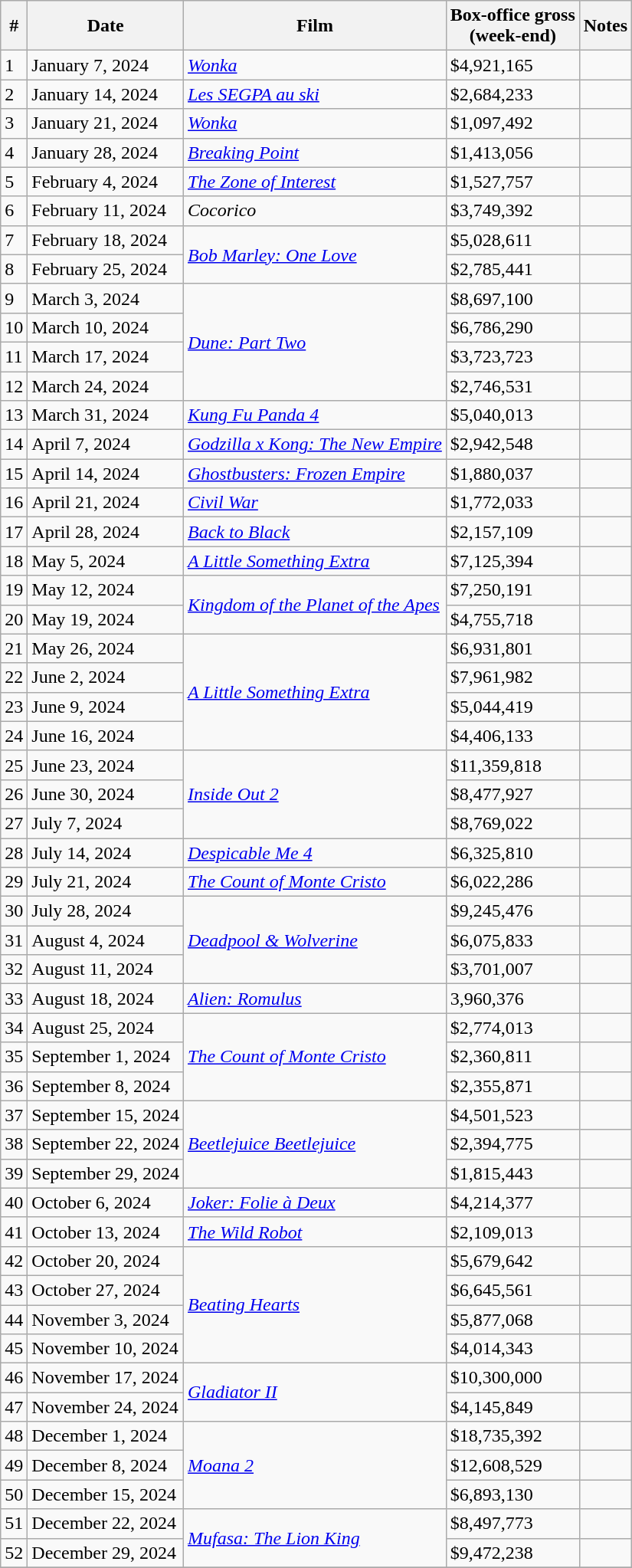<table class="wikitable sortable">
<tr>
<th>#</th>
<th>Date</th>
<th>Film</th>
<th>Box-office gross<br>(week-end)</th>
<th>Notes</th>
</tr>
<tr>
<td>1</td>
<td>January 7, 2024</td>
<td><em><a href='#'>Wonka</a></em></td>
<td>$4,921,165</td>
<td></td>
</tr>
<tr>
<td>2</td>
<td>January 14, 2024</td>
<td><em><a href='#'>Les SEGPA au ski</a></em></td>
<td>$2,684,233</td>
<td></td>
</tr>
<tr>
<td>3</td>
<td>January 21, 2024</td>
<td><em><a href='#'>Wonka</a></em></td>
<td>$1,097,492</td>
<td></td>
</tr>
<tr>
<td>4</td>
<td>January 28, 2024</td>
<td><em><a href='#'>Breaking Point</a></em></td>
<td>$1,413,056</td>
<td></td>
</tr>
<tr>
<td>5</td>
<td>February 4, 2024</td>
<td><em><a href='#'>The Zone of Interest</a></em></td>
<td>$1,527,757</td>
<td></td>
</tr>
<tr>
<td>6</td>
<td>February 11, 2024</td>
<td><em>Cocorico</em></td>
<td>$3,749,392</td>
<td></td>
</tr>
<tr>
<td>7</td>
<td>February 18, 2024</td>
<td rowspan="2"><em><a href='#'>Bob Marley: One Love</a></em></td>
<td>$5,028,611</td>
<td></td>
</tr>
<tr>
<td>8</td>
<td>February 25, 2024</td>
<td>$2,785,441</td>
<td></td>
</tr>
<tr>
<td>9</td>
<td>March 3, 2024</td>
<td rowspan="4"><em><a href='#'>Dune: Part Two</a></em></td>
<td>$8,697,100</td>
<td></td>
</tr>
<tr>
<td>10</td>
<td>March 10, 2024</td>
<td>$6,786,290</td>
<td></td>
</tr>
<tr>
<td>11</td>
<td>March 17, 2024</td>
<td>$3,723,723</td>
<td></td>
</tr>
<tr>
<td>12</td>
<td>March 24, 2024</td>
<td>$2,746,531</td>
<td></td>
</tr>
<tr>
<td>13</td>
<td>March 31, 2024</td>
<td><em><a href='#'>Kung Fu Panda 4</a></em></td>
<td>$5,040,013</td>
<td></td>
</tr>
<tr>
<td>14</td>
<td>April 7, 2024</td>
<td><em><a href='#'>Godzilla x Kong: The New Empire</a></em></td>
<td>$2,942,548</td>
<td></td>
</tr>
<tr>
<td>15</td>
<td>April 14, 2024</td>
<td><em><a href='#'>Ghostbusters: Frozen Empire</a></em></td>
<td>$1,880,037</td>
<td></td>
</tr>
<tr>
<td>16</td>
<td>April 21, 2024</td>
<td><em><a href='#'>Civil War</a></em></td>
<td>$1,772,033</td>
<td></td>
</tr>
<tr>
<td>17</td>
<td>April 28, 2024</td>
<td><em><a href='#'>Back to Black</a></em></td>
<td>$2,157,109</td>
<td></td>
</tr>
<tr>
<td>18</td>
<td>May 5, 2024</td>
<td><em><a href='#'>A Little Something Extra</a></em></td>
<td>$7,125,394</td>
<td></td>
</tr>
<tr>
<td>19</td>
<td>May 12, 2024</td>
<td rowspan="2"><em><a href='#'>Kingdom of the Planet of the Apes</a></em></td>
<td>$7,250,191</td>
<td></td>
</tr>
<tr>
<td>20</td>
<td>May 19, 2024</td>
<td>$4,755,718</td>
<td></td>
</tr>
<tr>
<td>21</td>
<td>May 26, 2024</td>
<td rowspan="4"><em><a href='#'>A Little Something Extra</a></em></td>
<td>$6,931,801</td>
<td></td>
</tr>
<tr>
<td>22</td>
<td>June 2, 2024</td>
<td>$7,961,982</td>
<td></td>
</tr>
<tr>
<td>23</td>
<td>June 9, 2024</td>
<td>$5,044,419</td>
<td></td>
</tr>
<tr>
<td>24</td>
<td>June 16, 2024</td>
<td>$4,406,133</td>
<td></td>
</tr>
<tr>
<td>25</td>
<td>June 23, 2024</td>
<td rowspan="3"><em><a href='#'>Inside Out 2</a></em></td>
<td>$11,359,818</td>
<td></td>
</tr>
<tr>
<td>26</td>
<td>June 30, 2024</td>
<td>$8,477,927</td>
<td></td>
</tr>
<tr>
<td>27</td>
<td>July 7, 2024</td>
<td>$8,769,022</td>
<td></td>
</tr>
<tr>
<td>28</td>
<td>July 14, 2024</td>
<td><em><a href='#'>Despicable Me 4</a></em></td>
<td>$6,325,810</td>
<td></td>
</tr>
<tr>
<td>29</td>
<td>July 21, 2024</td>
<td><em><a href='#'> The Count of Monte Cristo</a></em></td>
<td>$6,022,286</td>
<td></td>
</tr>
<tr>
<td>30</td>
<td>July 28, 2024</td>
<td rowspan="3"><em><a href='#'>Deadpool & Wolverine</a></em></td>
<td>$9,245,476</td>
<td></td>
</tr>
<tr>
<td>31</td>
<td>August 4, 2024</td>
<td>$6,075,833</td>
<td></td>
</tr>
<tr>
<td>32</td>
<td>August 11, 2024</td>
<td>$3,701,007</td>
<td></td>
</tr>
<tr>
<td>33</td>
<td>August 18, 2024</td>
<td><em><a href='#'>Alien: Romulus</a></em></td>
<td>3,960,376</td>
<td></td>
</tr>
<tr>
<td>34</td>
<td>August 25, 2024</td>
<td rowspan="3"><em><a href='#'> The Count of Monte Cristo</a></em></td>
<td>$2,774,013</td>
<td></td>
</tr>
<tr>
<td>35</td>
<td>September 1, 2024</td>
<td>$2,360,811</td>
<td></td>
</tr>
<tr>
<td>36</td>
<td>September 8, 2024</td>
<td>$2,355,871</td>
<td></td>
</tr>
<tr>
<td>37</td>
<td>September 15, 2024</td>
<td rowspan="3"><em><a href='#'>Beetlejuice Beetlejuice</a></em></td>
<td>$4,501,523</td>
<td></td>
</tr>
<tr>
<td>38</td>
<td>September 22, 2024</td>
<td>$2,394,775</td>
<td></td>
</tr>
<tr>
<td>39</td>
<td>September 29, 2024</td>
<td>$1,815,443</td>
<td></td>
</tr>
<tr>
<td>40</td>
<td>October 6, 2024</td>
<td><em><a href='#'>Joker: Folie à Deux</a></em></td>
<td>$4,214,377</td>
<td></td>
</tr>
<tr>
<td>41</td>
<td>October 13, 2024</td>
<td><em><a href='#'>The Wild Robot</a></em></td>
<td>$2,109,013</td>
<td></td>
</tr>
<tr>
<td>42</td>
<td>October 20, 2024</td>
<td rowspan="4"><em><a href='#'>Beating Hearts</a></em></td>
<td>$5,679,642</td>
<td></td>
</tr>
<tr>
<td>43</td>
<td>October 27, 2024</td>
<td>$6,645,561</td>
<td></td>
</tr>
<tr>
<td>44</td>
<td>November 3, 2024</td>
<td>$5,877,068</td>
<td></td>
</tr>
<tr>
<td>45</td>
<td>November 10, 2024</td>
<td>$4,014,343</td>
<td></td>
</tr>
<tr>
<td>46</td>
<td>November 17, 2024</td>
<td rowspan="2"><em><a href='#'>Gladiator II</a></em></td>
<td>$10,300,000</td>
<td></td>
</tr>
<tr>
<td>47</td>
<td>November 24, 2024</td>
<td>$4,145,849</td>
<td></td>
</tr>
<tr>
<td>48</td>
<td>December 1, 2024</td>
<td rowspan="3"><em><a href='#'>Moana 2</a></em></td>
<td>$18,735,392</td>
<td></td>
</tr>
<tr>
<td>49</td>
<td>December 8, 2024</td>
<td>$12,608,529</td>
<td></td>
</tr>
<tr>
<td>50</td>
<td>December 15, 2024</td>
<td>$6,893,130</td>
<td></td>
</tr>
<tr>
<td>51</td>
<td>December 22, 2024</td>
<td rowspan="2"><em><a href='#'>Mufasa: The Lion King</a></em></td>
<td>$8,497,773</td>
<td></td>
</tr>
<tr>
<td>52</td>
<td>December 29, 2024</td>
<td>$9,472,238</td>
<td></td>
</tr>
<tr>
</tr>
</table>
